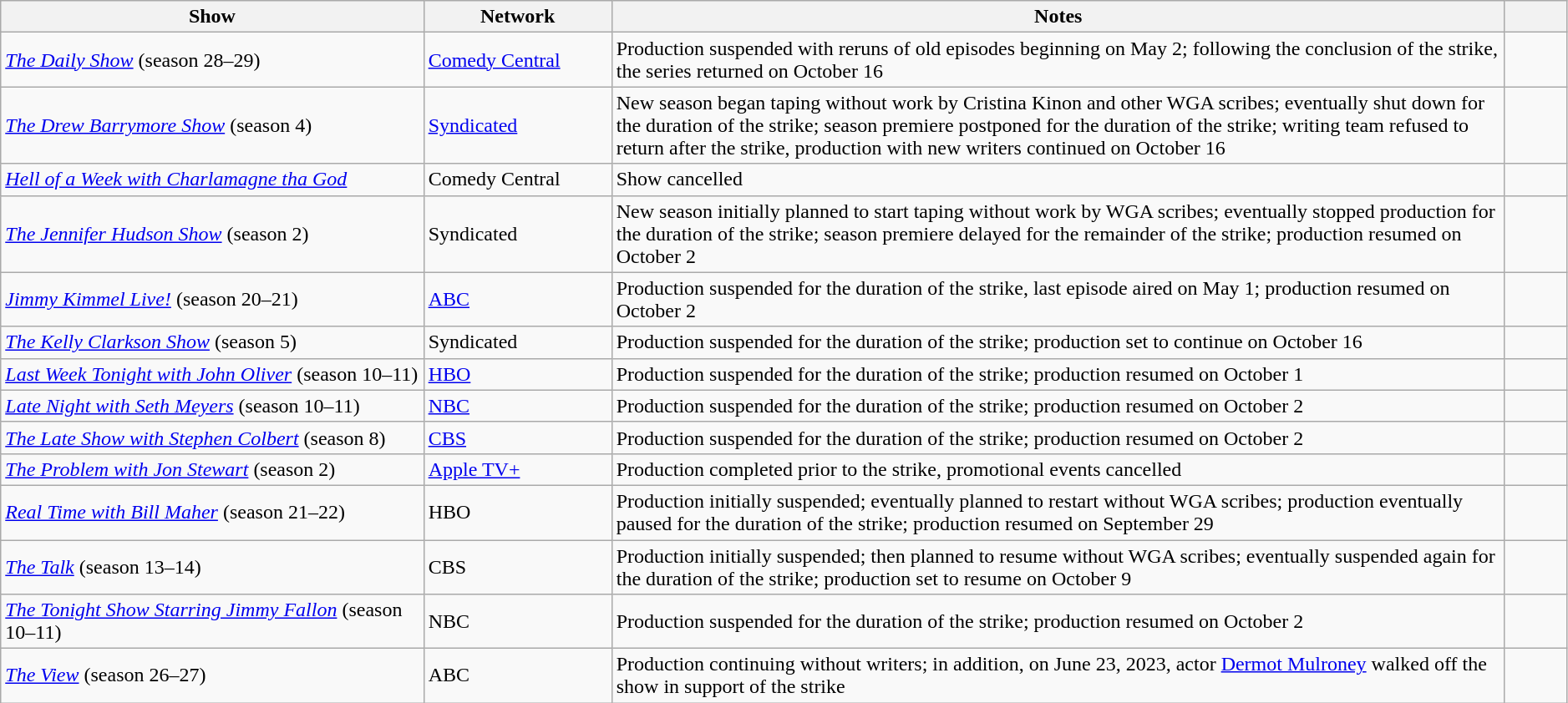<table class="wikitable sortable defaultcenter col1left col3left" style="width:99%;">
<tr>
<th scope="col" style="width:27%;">Show</th>
<th scope="col" style="width:12%;">Network</th>
<th scope="col">Notes</th>
<th scope="col" class="unsortable" style="width:4%;"></th>
</tr>
<tr>
<td data-sort-value="Daily Show, The"><em><a href='#'>The Daily Show</a></em> (season 28–29)</td>
<td><a href='#'>Comedy Central</a></td>
<td>Production suspended with reruns of old episodes beginning on May 2; following the conclusion of the strike, the series returned on October 16</td>
<td></td>
</tr>
<tr>
<td><em><a href='#'>The Drew Barrymore Show</a></em> (season 4)</td>
<td><a href='#'>Syndicated</a></td>
<td>New season began taping without work by Cristina Kinon and other WGA scribes; eventually shut down for the duration of the strike; season premiere postponed for the duration of the strike; writing team refused to return after the strike, production with new writers continued on October 16</td>
<td></td>
</tr>
<tr>
<td><em><a href='#'>Hell of a Week with Charlamagne tha God</a></em></td>
<td>Comedy Central</td>
<td>Show cancelled</td>
<td></td>
</tr>
<tr>
<td><em><a href='#'>The Jennifer Hudson Show</a></em> (season 2)</td>
<td>Syndicated</td>
<td align="left">New season initially planned to start taping without work by WGA scribes; eventually stopped production for the duration of the strike; season premiere delayed for the remainder of the strike; production resumed on October 2</td>
<td></td>
</tr>
<tr>
<td><em><a href='#'>Jimmy Kimmel Live!</a></em> (season 20–21)</td>
<td><a href='#'>ABC</a></td>
<td>Production suspended for the duration of the strike, last episode aired on May 1; production resumed on October 2</td>
<td></td>
</tr>
<tr>
<td><em><a href='#'>The Kelly Clarkson Show</a></em> (season 5)</td>
<td>Syndicated</td>
<td>Production suspended for the duration of the strike; production set to continue on October 16</td>
<td></td>
</tr>
<tr>
<td><em><a href='#'>Last Week Tonight with John Oliver</a></em> (season 10–11)</td>
<td><a href='#'>HBO</a></td>
<td>Production suspended for the duration of the strike; production resumed on October 1</td>
<td></td>
</tr>
<tr>
<td><em><a href='#'>Late Night with Seth Meyers</a></em> (season 10–11)</td>
<td><a href='#'>NBC</a></td>
<td>Production suspended for the duration of the strike; production resumed on October 2</td>
<td></td>
</tr>
<tr>
<td data-sort-value="Late Show with Stephen Colbert, The"><em><a href='#'>The Late Show with Stephen Colbert</a></em> (season 8)</td>
<td><a href='#'>CBS</a></td>
<td>Production suspended for the duration of the strike; production resumed on October 2</td>
<td></td>
</tr>
<tr>
<td><em><a href='#'>The Problem with Jon Stewart</a></em> (season 2)</td>
<td><a href='#'>Apple TV+</a></td>
<td>Production completed prior to the strike, promotional events cancelled</td>
<td></td>
</tr>
<tr>
<td><em><a href='#'>Real Time with Bill Maher</a></em> (season 21–22)</td>
<td>HBO</td>
<td>Production initially suspended; eventually planned to restart without WGA scribes; production eventually paused for the duration of the strike; production resumed on September 29</td>
<td></td>
</tr>
<tr>
<td data-sort-value="Talk, The"><em><a href='#'>The Talk</a></em> (season 13–14)</td>
<td>CBS</td>
<td>Production initially suspended; then planned to resume without WGA scribes; eventually suspended again for the duration of the strike; production set to resume on October 9</td>
<td></td>
</tr>
<tr>
<td data-sort-value="Tonight Show Starring Jimmy Fallon, The"><em><a href='#'>The Tonight Show Starring Jimmy Fallon</a></em> (season 10–11)</td>
<td>NBC</td>
<td>Production suspended for the duration of the strike; production resumed on October 2</td>
<td></td>
</tr>
<tr>
<td><em><a href='#'>The View</a></em> (season 26–27)</td>
<td>ABC</td>
<td>Production continuing without writers; in addition, on June 23, 2023, actor <a href='#'>Dermot Mulroney</a> walked off the show in support of the strike</td>
<td></td>
</tr>
</table>
